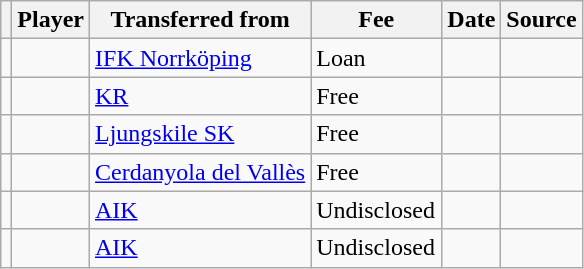<table class="wikitable plainrowheaders sortable">
<tr>
<th></th>
<th scope="col">Player</th>
<th>Transferred from</th>
<th style="width: 80px;">Fee</th>
<th scope="col">Date</th>
<th scope="col">Source</th>
</tr>
<tr>
<td align="center"></td>
<td> </td>
<td> <a href='#'>IFK Norrköping</a></td>
<td>Loan</td>
<td></td>
<td></td>
</tr>
<tr>
<td align="center"></td>
<td> </td>
<td> <a href='#'>KR</a></td>
<td>Free</td>
<td></td>
<td></td>
</tr>
<tr>
<td align="center"></td>
<td> </td>
<td> <a href='#'>Ljungskile SK</a></td>
<td>Free</td>
<td></td>
<td></td>
</tr>
<tr>
<td align="center"></td>
<td> </td>
<td> <a href='#'>Cerdanyola del Vallès</a></td>
<td>Free</td>
<td></td>
<td></td>
</tr>
<tr>
<td align="center"></td>
<td> </td>
<td> <a href='#'>AIK</a></td>
<td>Undisclosed</td>
<td></td>
<td></td>
</tr>
<tr>
<td align="center"></td>
<td> </td>
<td> <a href='#'>AIK</a></td>
<td>Undisclosed</td>
<td></td>
<td></td>
</tr>
</table>
